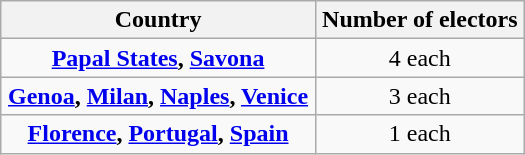<table class="wikitable" style="width:350px; float:right; margin:0 0 1em 1em; text-align:center;">
<tr>
<th>Country</th>
<th>Number of electors</th>
</tr>
<tr>
<td style="font-weight:bold;"><a href='#'>Papal States</a>, <a href='#'>Savona</a></td>
<td>4 each</td>
</tr>
<tr>
<td style="font-weight:bold;"><a href='#'>Genoa</a>, <a href='#'>Milan</a>, <a href='#'>Naples</a>, <a href='#'>Venice</a></td>
<td>3 each</td>
</tr>
<tr>
<td style="font-weight:bold;"><a href='#'>Florence</a>, <a href='#'>Portugal</a>, <a href='#'>Spain</a></td>
<td>1 each</td>
</tr>
</table>
